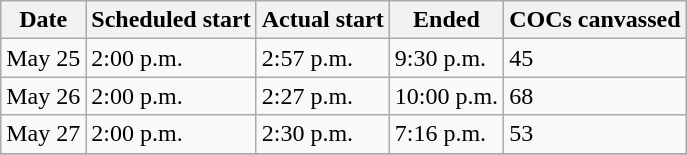<table class="wikitable">
<tr>
<th>Date</th>
<th>Scheduled start</th>
<th>Actual start</th>
<th>Ended</th>
<th>COCs canvassed</th>
</tr>
<tr>
<td>May 25</td>
<td>2:00 p.m.</td>
<td>2:57 p.m.</td>
<td>9:30 p.m.</td>
<td>45</td>
</tr>
<tr>
<td>May 26</td>
<td>2:00 p.m.</td>
<td>2:27 p.m.</td>
<td>10:00 p.m.</td>
<td>68</td>
</tr>
<tr>
<td>May 27</td>
<td>2:00 p.m.</td>
<td>2:30 p.m.</td>
<td>7:16 p.m.</td>
<td>53</td>
</tr>
<tr>
</tr>
</table>
